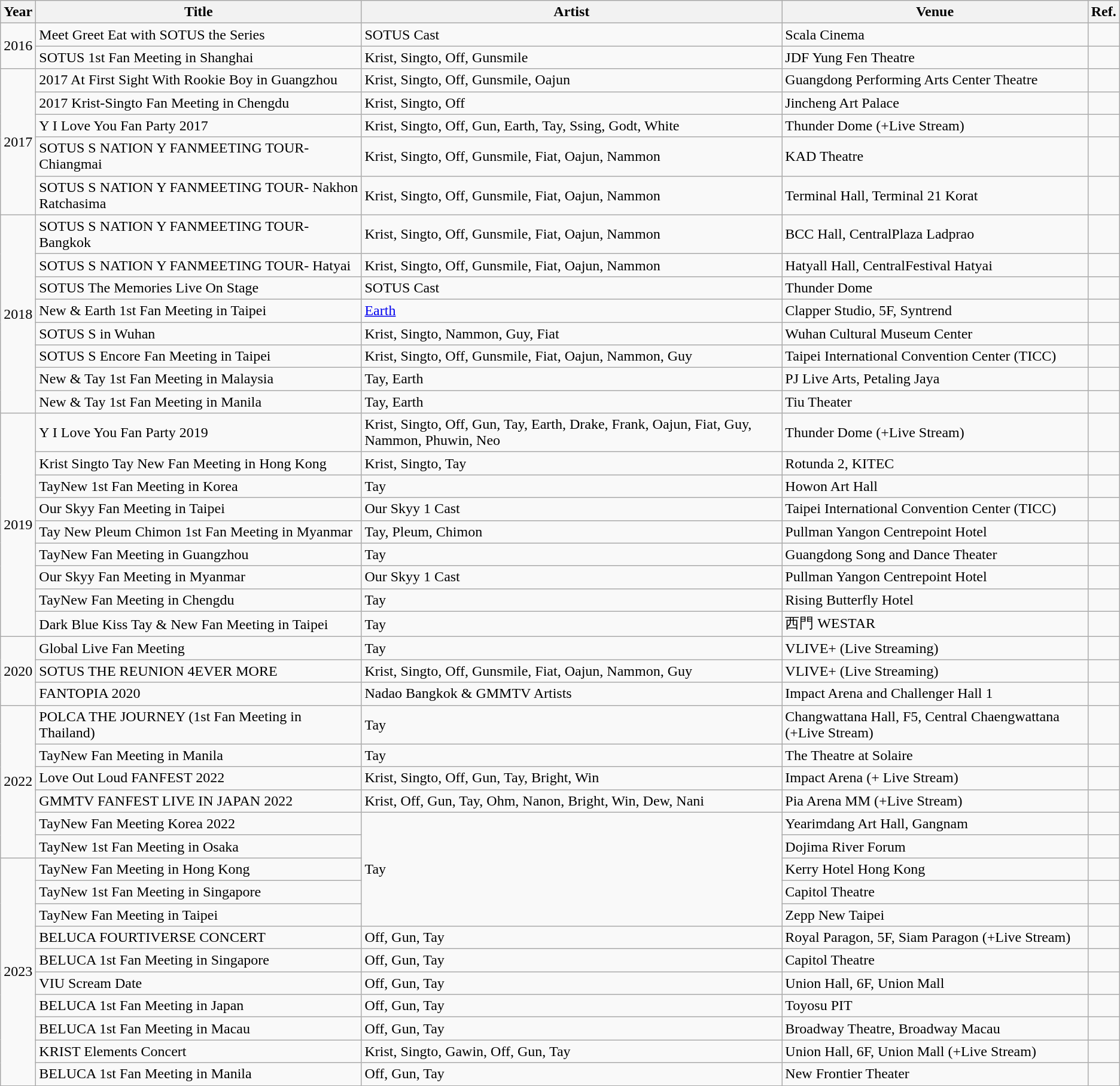<table class="wikitable">
<tr>
<th>Year</th>
<th>Title</th>
<th>Artist</th>
<th>Venue</th>
<th>Ref.</th>
</tr>
<tr>
<td rowspan="2">2016</td>
<td>Meet Greet Eat with SOTUS the Series</td>
<td>SOTUS Cast</td>
<td>Scala Cinema</td>
<td></td>
</tr>
<tr>
<td>SOTUS 1st Fan Meeting in Shanghai</td>
<td>Krist, Singto, Off, Gunsmile</td>
<td>JDF Yung Fen Theatre</td>
<td></td>
</tr>
<tr>
<td rowspan="5">2017</td>
<td>2017 At First Sight With Rookie Boy in Guangzhou</td>
<td>Krist, Singto, Off, Gunsmile, Oajun</td>
<td>Guangdong Performing Arts Center Theatre</td>
<td></td>
</tr>
<tr>
<td>2017 Krist-Singto Fan Meeting in Chengdu</td>
<td>Krist, Singto, Off</td>
<td>Jincheng Art Palace</td>
<td></td>
</tr>
<tr>
<td>Y I Love You Fan Party 2017</td>
<td>Krist, Singto, Off, Gun, Earth, Tay, Ssing, Godt, White</td>
<td>Thunder Dome (+Live Stream)</td>
<td></td>
</tr>
<tr>
<td>SOTUS S NATION Y FANMEETING TOUR- Chiangmai</td>
<td>Krist, Singto, Off, Gunsmile, Fiat, Oajun, Nammon</td>
<td>KAD Theatre</td>
<td></td>
</tr>
<tr>
<td>SOTUS S NATION Y FANMEETING TOUR- Nakhon Ratchasima</td>
<td>Krist, Singto, Off, Gunsmile, Fiat, Oajun, Nammon</td>
<td>Terminal Hall, Terminal 21 Korat</td>
<td></td>
</tr>
<tr>
<td rowspan="8">2018</td>
<td>SOTUS S NATION Y FANMEETING TOUR- Bangkok</td>
<td>Krist, Singto, Off, Gunsmile, Fiat, Oajun, Nammon</td>
<td>BCC Hall, CentralPlaza Ladprao</td>
<td></td>
</tr>
<tr>
<td>SOTUS S NATION Y FANMEETING TOUR- Hatyai</td>
<td>Krist, Singto, Off, Gunsmile, Fiat, Oajun, Nammon</td>
<td>Hatyall Hall, CentralFestival Hatyai</td>
<td></td>
</tr>
<tr>
<td>SOTUS The Memories Live On Stage</td>
<td>SOTUS Cast</td>
<td>Thunder Dome</td>
<td></td>
</tr>
<tr>
<td>New & Earth 1st Fan Meeting in Taipei</td>
<td><a href='#'>Earth</a></td>
<td>Clapper Studio, 5F, Syntrend</td>
<td></td>
</tr>
<tr>
<td>SOTUS S in Wuhan</td>
<td>Krist, Singto, Nammon, Guy, Fiat</td>
<td>Wuhan Cultural Museum Center</td>
<td></td>
</tr>
<tr>
<td>SOTUS S Encore Fan Meeting in Taipei</td>
<td>Krist, Singto, Off, Gunsmile, Fiat, Oajun, Nammon, Guy</td>
<td>Taipei International Convention Center (TICC)</td>
<td></td>
</tr>
<tr>
<td>New & Tay 1st Fan Meeting in Malaysia</td>
<td>Tay, Earth</td>
<td>PJ Live Arts, Petaling Jaya</td>
<td></td>
</tr>
<tr>
<td>New & Tay 1st Fan Meeting in Manila</td>
<td>Tay, Earth</td>
<td>Tiu Theater</td>
<td></td>
</tr>
<tr>
<td rowspan="9">2019</td>
<td>Y I Love You Fan Party 2019</td>
<td>Krist, Singto, Off, Gun, Tay, Earth, Drake, Frank, Oajun, Fiat, Guy, Nammon, Phuwin, Neo</td>
<td>Thunder Dome (+Live Stream)</td>
<td></td>
</tr>
<tr>
<td>Krist Singto Tay New Fan Meeting in Hong Kong</td>
<td>Krist, Singto, Tay</td>
<td>Rotunda 2, KITEC</td>
<td></td>
</tr>
<tr>
<td>TayNew 1st Fan Meeting in Korea</td>
<td>Tay</td>
<td>Howon Art Hall</td>
<td></td>
</tr>
<tr>
<td>Our Skyy Fan Meeting in Taipei</td>
<td>Our Skyy 1 Cast</td>
<td>Taipei International Convention Center (TICC)</td>
<td></td>
</tr>
<tr>
<td>Tay New Pleum Chimon 1st Fan Meeting in Myanmar</td>
<td>Tay, Pleum, Chimon</td>
<td>Pullman Yangon Centrepoint Hotel</td>
<td></td>
</tr>
<tr>
<td>TayNew Fan Meeting in Guangzhou</td>
<td>Tay</td>
<td>Guangdong Song and Dance Theater</td>
<td></td>
</tr>
<tr>
<td>Our Skyy Fan Meeting in Myanmar</td>
<td>Our Skyy 1 Cast</td>
<td>Pullman Yangon Centrepoint Hotel</td>
<td></td>
</tr>
<tr>
<td>TayNew Fan Meeting in Chengdu</td>
<td>Tay</td>
<td>Rising Butterfly Hotel</td>
<td></td>
</tr>
<tr>
<td>Dark Blue Kiss Tay & New Fan Meeting in Taipei</td>
<td>Tay</td>
<td>西門 WESTAR</td>
<td></td>
</tr>
<tr>
<td rowspan="3">2020</td>
<td>Global Live Fan Meeting</td>
<td>Tay</td>
<td>VLIVE+ (Live Streaming)</td>
<td></td>
</tr>
<tr>
<td>SOTUS THE REUNION 4EVER MORE</td>
<td>Krist, Singto, Off, Gunsmile, Fiat, Oajun, Nammon, Guy</td>
<td>VLIVE+ (Live Streaming)</td>
<td></td>
</tr>
<tr>
<td>FANTOPIA 2020</td>
<td>Nadao Bangkok & GMMTV Artists</td>
<td>Impact Arena and Challenger Hall 1</td>
<td></td>
</tr>
<tr>
<td rowspan="6">2022</td>
<td>POLCA THE JOURNEY (1st Fan Meeting in Thailand)</td>
<td>Tay</td>
<td>Changwattana Hall, F5,  Central Chaengwattana (+Live Stream)</td>
<td></td>
</tr>
<tr>
<td>TayNew Fan Meeting in Manila</td>
<td>Tay</td>
<td>The Theatre at Solaire</td>
<td></td>
</tr>
<tr>
<td>Love Out Loud FANFEST 2022</td>
<td>Krist, Singto, Off, Gun, Tay, Bright, Win</td>
<td>Impact Arena (+ Live Stream)</td>
<td></td>
</tr>
<tr>
<td>GMMTV FANFEST LIVE IN JAPAN 2022</td>
<td>Krist, Off, Gun, Tay, Ohm, Nanon, Bright, Win, Dew, Nani</td>
<td>Pia Arena MM (+Live Stream)</td>
<td></td>
</tr>
<tr>
<td>TayNew Fan Meeting Korea 2022</td>
<td rowspan="5">Tay</td>
<td>Yearimdang Art Hall, Gangnam</td>
<td></td>
</tr>
<tr>
<td>TayNew 1st Fan Meeting in Osaka</td>
<td>Dojima River Forum</td>
<td></td>
</tr>
<tr>
<td rowspan="10">2023</td>
<td>TayNew Fan Meeting in Hong Kong</td>
<td>Kerry Hotel Hong Kong</td>
<td></td>
</tr>
<tr>
<td>TayNew 1st Fan Meeting in Singapore</td>
<td>Capitol Theatre</td>
<td></td>
</tr>
<tr>
<td>TayNew Fan Meeting in Taipei</td>
<td>Zepp New Taipei</td>
<td></td>
</tr>
<tr>
<td>BELUCA FOURTIVERSE CONCERT</td>
<td>Off, Gun, Tay</td>
<td>Royal Paragon, 5F, Siam Paragon (+Live Stream)</td>
<td></td>
</tr>
<tr>
<td>BELUCA 1st Fan Meeting in Singapore</td>
<td>Off, Gun, Tay</td>
<td>Capitol Theatre</td>
<td></td>
</tr>
<tr>
<td>VIU Scream Date</td>
<td>Off, Gun, Tay</td>
<td>Union Hall, 6F, Union Mall</td>
<td></td>
</tr>
<tr>
<td>BELUCA 1st Fan Meeting in Japan</td>
<td>Off, Gun, Tay</td>
<td>Toyosu PIT</td>
<td></td>
</tr>
<tr>
<td>BELUCA 1st Fan Meeting in Macau</td>
<td>Off, Gun, Tay</td>
<td>Broadway Theatre, Broadway Macau</td>
<td></td>
</tr>
<tr>
<td>KRIST Elements Concert</td>
<td>Krist, Singto, Gawin, Off, Gun, Tay</td>
<td>Union Hall, 6F, Union Mall (+Live Stream)</td>
<td></td>
</tr>
<tr>
<td>BELUCA 1st Fan Meeting in Manila</td>
<td>Off, Gun, Tay</td>
<td>New Frontier Theater</td>
<td></td>
</tr>
</table>
